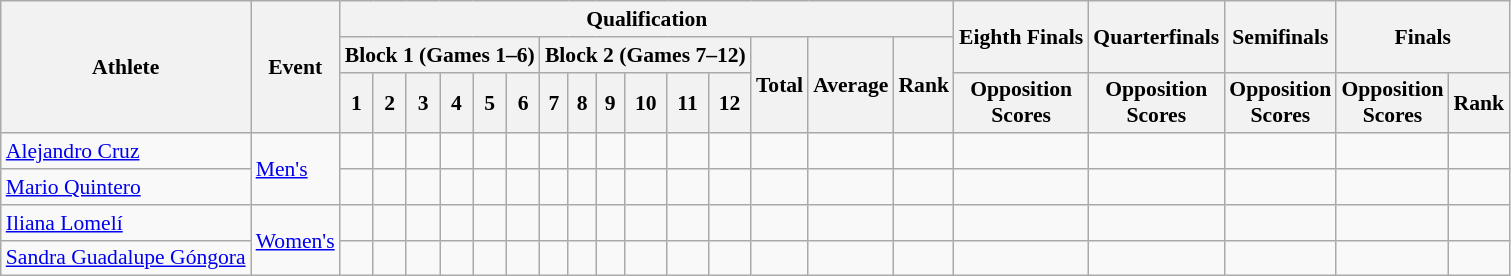<table class="wikitable" border="1" style="font-size:90%">
<tr>
<th rowspan=3>Athlete</th>
<th rowspan=3>Event</th>
<th colspan=15>Qualification</th>
<th rowspan=2>Eighth Finals</th>
<th rowspan=2>Quarterfinals</th>
<th rowspan=2>Semifinals</th>
<th rowspan=2 colspan=2>Finals</th>
</tr>
<tr>
<th colspan=6>Block 1 (Games 1–6)</th>
<th colspan=6>Block 2 (Games 7–12)</th>
<th rowspan=2>Total</th>
<th rowspan=2>Average</th>
<th rowspan=2>Rank</th>
</tr>
<tr>
<th>1</th>
<th>2</th>
<th>3</th>
<th>4</th>
<th>5</th>
<th>6</th>
<th>7</th>
<th>8</th>
<th>9</th>
<th>10</th>
<th>11</th>
<th>12</th>
<th>Opposition<br>Scores</th>
<th>Opposition<br>Scores</th>
<th>Opposition<br>Scores</th>
<th>Opposition<br>Scores</th>
<th>Rank</th>
</tr>
<tr>
<td><a href='#'>Alejandro Cruz</a></td>
<td rowspan=2><a href='#'>Men's</a><br></td>
<td align=center></td>
<td align=center></td>
<td align=center></td>
<td align=center></td>
<td align=center></td>
<td align=center></td>
<td align=center></td>
<td align=center></td>
<td align=center></td>
<td align=center></td>
<td align=center></td>
<td align=center></td>
<td align=center></td>
<td align=center></td>
<td align=center></td>
<td align=center></td>
<td align=center></td>
<td align=center></td>
<td align=center></td>
<td align=center></td>
</tr>
<tr>
<td><a href='#'>Mario Quintero</a></td>
<td align=center></td>
<td align=center></td>
<td align=center></td>
<td align=center></td>
<td align=center></td>
<td align=center></td>
<td align=center></td>
<td align=center></td>
<td align=center></td>
<td align=center></td>
<td align=center></td>
<td align=center></td>
<td align=center></td>
<td align=center></td>
<td align=center></td>
<td align=center></td>
<td align=center></td>
<td align=center></td>
<td align=center></td>
<td align=center></td>
</tr>
<tr>
<td><a href='#'>Iliana Lomelí</a></td>
<td rowspan=2><a href='#'>Women's</a><br></td>
<td align=center></td>
<td align=center></td>
<td align=center></td>
<td align=center></td>
<td align=center></td>
<td align=center></td>
<td align=center></td>
<td align=center></td>
<td align=center></td>
<td align=center></td>
<td align=center></td>
<td align=center></td>
<td align=center></td>
<td align=center></td>
<td align=center></td>
<td align=center></td>
<td align=center></td>
<td align=center></td>
<td align=center></td>
<td align=center></td>
</tr>
<tr>
<td><a href='#'>Sandra Guadalupe Góngora</a></td>
<td align=center></td>
<td align=center></td>
<td align=center></td>
<td align=center></td>
<td align=center></td>
<td align=center></td>
<td align=center></td>
<td align=center></td>
<td align=center></td>
<td align=center></td>
<td align=center></td>
<td align=center></td>
<td align=center></td>
<td align=center></td>
<td align=center></td>
<td align=center></td>
<td align=center></td>
<td align=center></td>
<td align=center></td>
<td align=center></td>
</tr>
</table>
